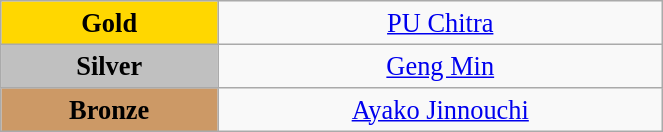<table class="wikitable" style=" text-align:center; font-size:110%;" width="35%">
<tr>
<td bgcolor="gold"><strong>Gold</strong></td>
<td><a href='#'>PU Chitra</a><br></td>
</tr>
<tr>
<td bgcolor="silver"><strong>Silver</strong></td>
<td><a href='#'>Geng Min</a><br></td>
</tr>
<tr>
<td bgcolor="CC9966"><strong>Bronze</strong></td>
<td><a href='#'>Ayako Jinnouchi</a><br></td>
</tr>
</table>
